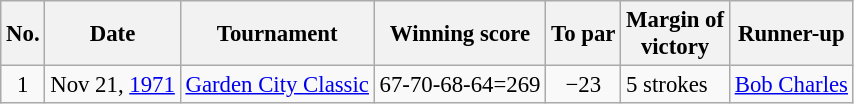<table class="wikitable" style="font-size:95%;">
<tr>
<th>No.</th>
<th>Date</th>
<th>Tournament</th>
<th>Winning score</th>
<th>To par</th>
<th>Margin of<br>victory</th>
<th>Runner-up</th>
</tr>
<tr>
<td align=center>1</td>
<td align=right>Nov 21, <a href='#'>1971</a></td>
<td><a href='#'>Garden City Classic</a></td>
<td align=right>67-70-68-64=269</td>
<td align=center>−23</td>
<td>5 strokes</td>
<td> <a href='#'>Bob Charles</a></td>
</tr>
</table>
